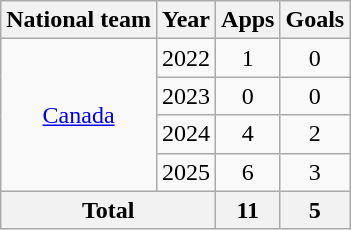<table class="wikitable" style="text-align:center">
<tr>
<th>National team</th>
<th>Year</th>
<th>Apps</th>
<th>Goals</th>
</tr>
<tr>
<td rowspan="4"><a href='#'>Canada</a></td>
<td>2022</td>
<td>1</td>
<td>0</td>
</tr>
<tr>
<td>2023</td>
<td>0</td>
<td>0</td>
</tr>
<tr>
<td>2024</td>
<td>4</td>
<td>2</td>
</tr>
<tr>
<td>2025</td>
<td>6</td>
<td>3</td>
</tr>
<tr>
<th colspan="2">Total</th>
<th>11</th>
<th>5</th>
</tr>
</table>
